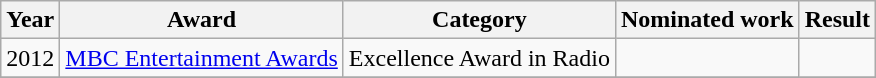<table class="wikitable">
<tr>
<th>Year</th>
<th>Award</th>
<th>Category</th>
<th>Nominated work</th>
<th>Result</th>
</tr>
<tr>
<td>2012</td>
<td><a href='#'>MBC Entertainment Awards</a></td>
<td>Excellence Award in Radio</td>
<td></td>
<td></td>
</tr>
<tr>
</tr>
</table>
